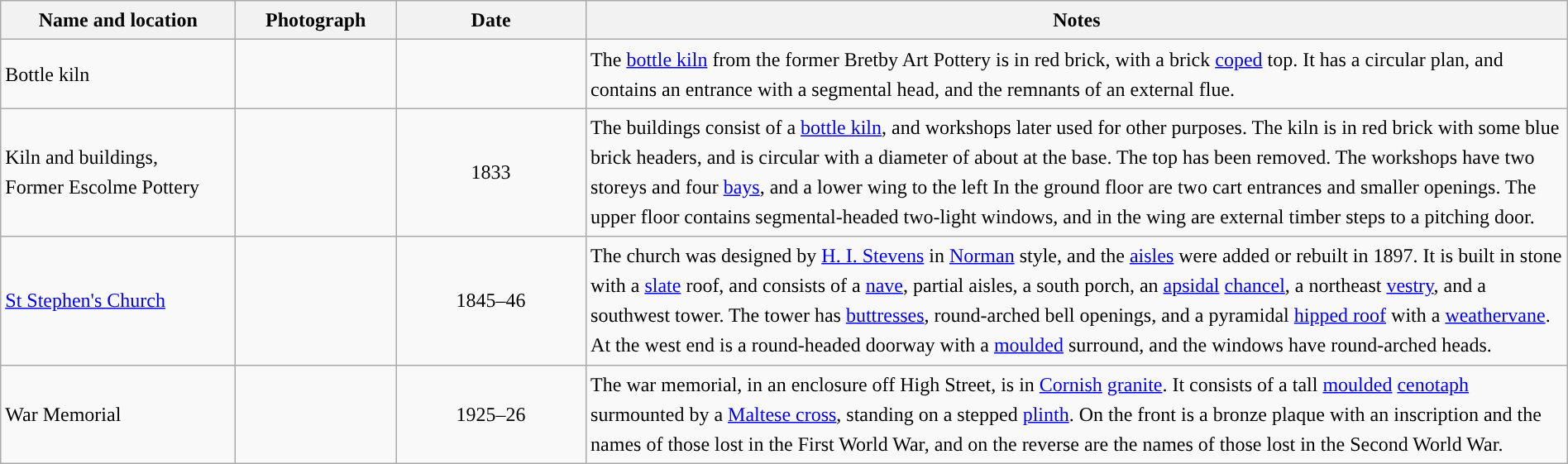<table class="wikitable sortable plainrowheaders" style="width:100%;border:0px;text-align:left;line-height:150%;">
<tr>
<th scope="col"  style="width:150px">Name and location</th>
<th scope="col"  style="width:100px" class="unsortable">Photograph</th>
<th scope="col"  style="width:120px">Date</th>
<th scope="col"  style="width:650px" class="unsortable">Notes</th>
</tr>
<tr>
<td>Bottle kiln<br><small></small></td>
<td></td>
<td align="center"></td>
<td>The <a href='#'>bottle kiln</a> from the former Bretby Art Pottery is in red brick, with a brick <a href='#'>coped</a> top.  It has a circular plan, and contains an entrance with a segmental head, and the remnants of an external flue.</td>
</tr>
<tr>
<td>Kiln and buildings,<br>Former Escolme Pottery<br><small></small></td>
<td></td>
<td align="center">1833</td>
<td>The buildings consist of a <a href='#'>bottle kiln</a>, and workshops later used for other purposes.  The kiln is in red brick with some blue brick headers, and is circular with a diameter of about  at the base.  The top has been removed.  The workshops have two storeys and four <a href='#'>bays</a>, and a lower wing to the left   In the ground floor are two cart entrances and smaller openings.  The upper floor contains segmental-headed two-light windows, and in the wing are external timber steps to a pitching door.</td>
</tr>
<tr>
<td><a href='#'>St Stephen's Church</a><br><small></small></td>
<td></td>
<td align="center">1845–46</td>
<td>The church was designed by <a href='#'>H. I. Stevens</a> in <a href='#'>Norman</a> style, and the <a href='#'>aisles</a> were added or rebuilt in 1897.  It is built in stone with a <a href='#'>slate</a> roof, and consists of a <a href='#'>nave</a>, partial aisles, a south porch, an <a href='#'>apsidal</a> <a href='#'>chancel</a>, a northeast <a href='#'>vestry</a>, and a southwest tower.  The tower has <a href='#'>buttresses</a>, round-arched bell openings, and a pyramidal <a href='#'>hipped roof</a> with a <a href='#'>weathervane</a>.  At the west end is a round-headed doorway with a <a href='#'>moulded</a> surround, and the windows have round-arched heads.</td>
</tr>
<tr>
<td>War Memorial<br><small></small></td>
<td></td>
<td align="center">1925–26</td>
<td>The war memorial, in an enclosure off High Street, is in <a href='#'>Cornish</a> <a href='#'>granite</a>.  It consists of a tall <a href='#'>moulded</a> <a href='#'>cenotaph</a> surmounted by a <a href='#'>Maltese cross</a>, standing on a stepped <a href='#'>plinth</a>.  On the front is a bronze plaque with an inscription and the names of those lost in the First World War, and on the reverse are the names of those lost in the Second World War.</td>
</tr>
<tr>
</tr>
</table>
